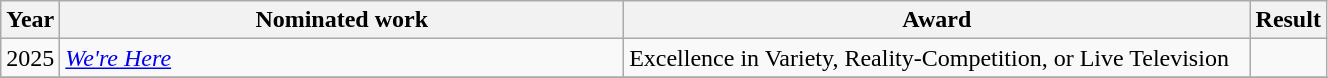<table class="wikitable" style="width:70%;">
<tr>
<th style="width:3%;">Year</th>
<th style="width:45%;">Nominated work</th>
<th style="width:50%;">Award</th>
<th style="width:5%;">Result</th>
</tr>
<tr>
<td align="center">2025</td>
<td><em><a href='#'>We're Here</a></em></td>
<td>Excellence in Variety, Reality-Competition, or Live Television</td>
<td></td>
</tr>
<tr>
</tr>
</table>
